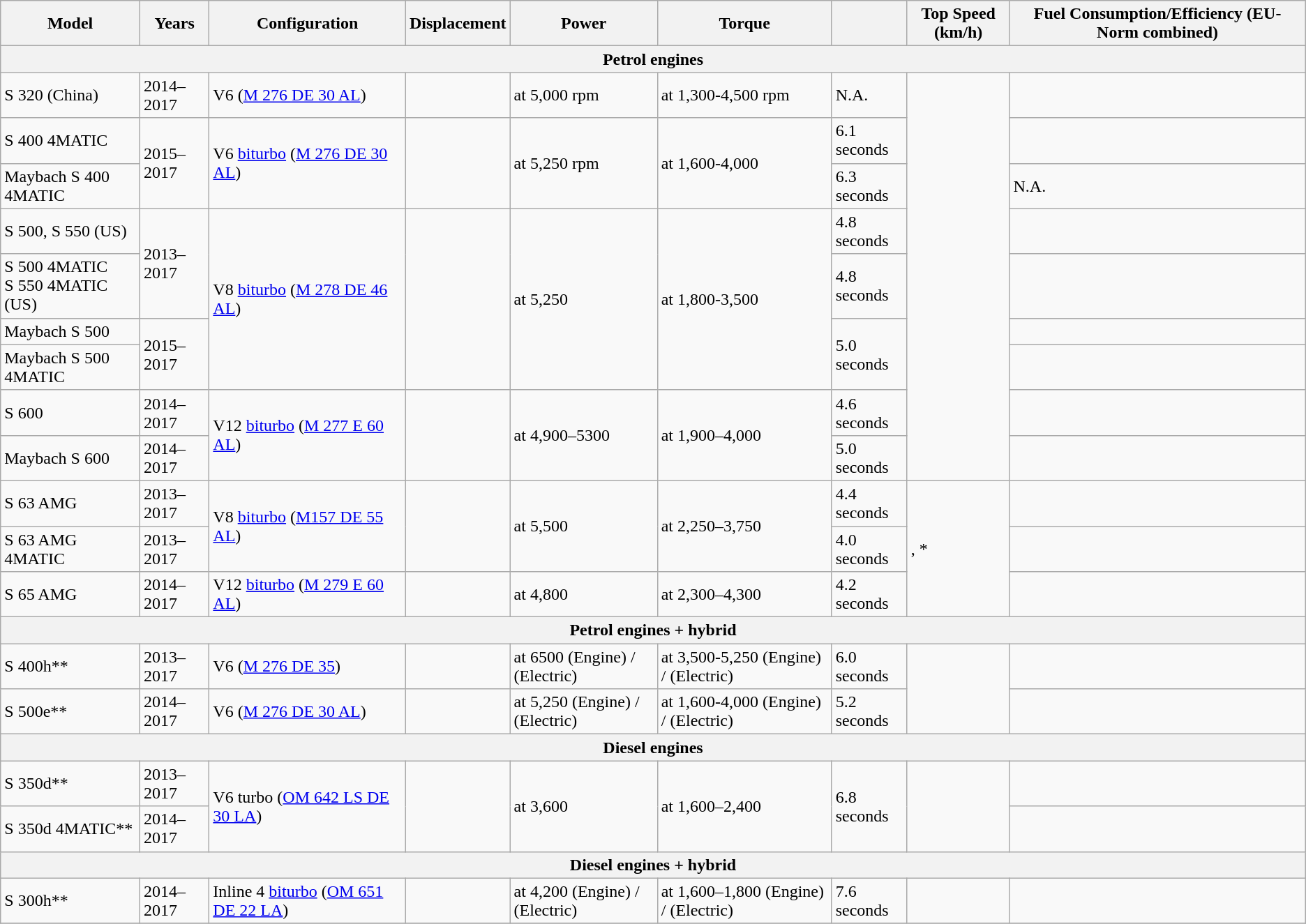<table class="wikitable">
<tr>
<th>Model</th>
<th>Years</th>
<th>Configuration</th>
<th>Displacement</th>
<th>Power</th>
<th>Torque</th>
<th></th>
<th>Top Speed (km/h)</th>
<th>Fuel Consumption/Efficiency (EU-Norm combined)</th>
</tr>
<tr>
<th colspan="9" style="text-align:center">Petrol engines</th>
</tr>
<tr>
<td>S 320 (China)</td>
<td>2014–2017</td>
<td>V6 (<a href='#'>M 276 DE 30 AL</a>)</td>
<td></td>
<td> at 5,000 rpm</td>
<td> at 1,300-4,500 rpm</td>
<td>N.A.</td>
<td rowspan="9"></td>
<td></td>
</tr>
<tr>
<td>S 400 4MATIC</td>
<td rowspan="2">2015–2017</td>
<td rowspan="2">V6 <a href='#'>biturbo</a> (<a href='#'>M 276 DE 30 AL</a>)</td>
<td rowspan="2"></td>
<td rowspan="2"> at 5,250 rpm</td>
<td rowspan="2"> at 1,600-4,000</td>
<td>6.1 seconds</td>
<td></td>
</tr>
<tr>
<td>Maybach S 400 4MATIC</td>
<td>6.3 seconds</td>
<td>N.A.</td>
</tr>
<tr>
<td>S 500, S 550 (US)</td>
<td rowspan="2">2013–2017</td>
<td rowspan="4">V8 <a href='#'>biturbo</a> (<a href='#'>M 278 DE 46 AL</a>)</td>
<td rowspan="4"></td>
<td rowspan="4"> at 5,250</td>
<td rowspan="4"> at 1,800-3,500</td>
<td>4.8 seconds</td>
<td></td>
</tr>
<tr>
<td>S 500 4MATIC<br>S 550 4MATIC (US)</td>
<td>4.8 seconds</td>
<td></td>
</tr>
<tr>
<td>Maybach S 500</td>
<td rowspan="2">2015–2017</td>
<td rowspan="2">5.0 seconds</td>
<td></td>
</tr>
<tr>
<td>Maybach S 500 4MATIC</td>
<td></td>
</tr>
<tr>
<td>S 600</td>
<td>2014–2017</td>
<td rowspan="2">V12 <a href='#'>biturbo</a> (<a href='#'>M 277 E 60 AL</a>)</td>
<td rowspan="2"></td>
<td rowspan="2"> at 4,900–5300</td>
<td rowspan="2"> at 1,900–4,000</td>
<td>4.6 seconds</td>
<td></td>
</tr>
<tr>
<td>Maybach S 600</td>
<td>2014–2017</td>
<td>5.0 seconds</td>
<td></td>
</tr>
<tr>
<td>S 63 AMG</td>
<td>2013–2017</td>
<td rowspan="2">V8 <a href='#'>biturbo</a> (<a href='#'>M157 DE 55 AL</a>)</td>
<td rowspan="2"></td>
<td rowspan="2"> at 5,500</td>
<td rowspan="2"> at 2,250–3,750</td>
<td>4.4 seconds</td>
<td rowspan="3">, *</td>
<td></td>
</tr>
<tr>
<td>S 63 AMG 4MATIC</td>
<td>2013–2017</td>
<td>4.0 seconds</td>
<td></td>
</tr>
<tr>
<td>S 65 AMG</td>
<td>2014–2017</td>
<td>V12 <a href='#'>biturbo</a> (<a href='#'>M 279 E 60 AL</a>)</td>
<td></td>
<td> at 4,800</td>
<td> at 2,300–4,300</td>
<td>4.2 seconds</td>
<td></td>
</tr>
<tr>
<th colspan="9" style="text-align:center">Petrol engines + hybrid</th>
</tr>
<tr>
<td>S 400h**</td>
<td>2013–2017</td>
<td>V6 (<a href='#'>M 276 DE 35</a>)</td>
<td></td>
<td> at 6500 (Engine) /  (Electric)</td>
<td> at 3,500-5,250 (Engine) /  (Electric)</td>
<td>6.0 seconds</td>
<td rowspan="2"></td>
<td></td>
</tr>
<tr>
<td>S 500e**</td>
<td>2014–2017</td>
<td>V6 (<a href='#'>M 276 DE 30 AL</a>)</td>
<td></td>
<td> at 5,250 (Engine) /  (Electric)</td>
<td> at 1,600-4,000 (Engine) /  (Electric)</td>
<td>5.2 seconds</td>
<td></td>
</tr>
<tr>
<th colspan="9" style="text-align:center">Diesel engines</th>
</tr>
<tr>
<td>S 350d**</td>
<td>2013–2017</td>
<td rowspan="2">V6 turbo (<a href='#'>OM 642 LS DE 30 LA</a>)</td>
<td rowspan="2"></td>
<td rowspan="2"> at 3,600</td>
<td rowspan="2"> at 1,600–2,400</td>
<td rowspan="2">6.8 seconds</td>
<td rowspan="2"></td>
<td></td>
</tr>
<tr>
<td>S 350d 4MATIC**</td>
<td>2014–2017</td>
<td></td>
</tr>
<tr>
<th colspan="9" style="text-align:center">Diesel engines + hybrid</th>
</tr>
<tr>
<td>S 300h**</td>
<td>2014–2017</td>
<td>Inline 4 <a href='#'>biturbo</a> (<a href='#'>OM 651 DE 22 LA</a>)</td>
<td></td>
<td> at 4,200 (Engine) /  (Electric)</td>
<td> at 1,600–1,800 (Engine) /  (Electric)</td>
<td>7.6 seconds</td>
<td></td>
<td></td>
</tr>
<tr>
</tr>
</table>
